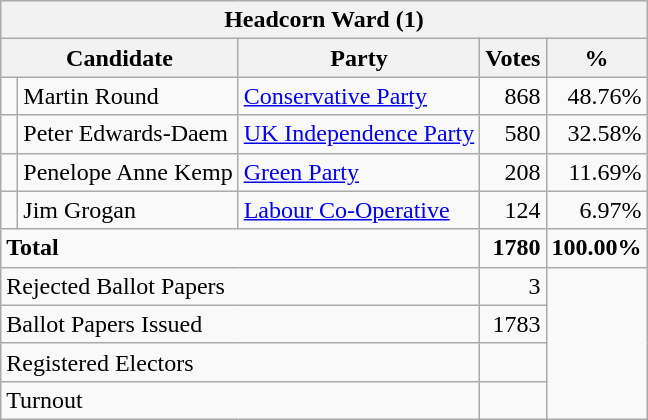<table class="wikitable" border="1" style="text-align:right; font-size:100%">
<tr>
<th align=center colspan=5>Headcorn Ward (1)</th>
</tr>
<tr>
<th align=left colspan=2>Candidate</th>
<th align=left>Party</th>
<th align=center>Votes</th>
<th align=center>%</th>
</tr>
<tr>
<td bgcolor=> </td>
<td align=left>Martin Round</td>
<td align=left><a href='#'>Conservative Party</a></td>
<td>868</td>
<td>48.76%</td>
</tr>
<tr>
<td bgcolor=> </td>
<td align=left>Peter Edwards-Daem</td>
<td align=left><a href='#'>UK Independence Party</a></td>
<td>580</td>
<td>32.58%</td>
</tr>
<tr>
<td bgcolor=> </td>
<td align=left>Penelope Anne Kemp</td>
<td align=left><a href='#'>Green Party</a></td>
<td>208</td>
<td>11.69%</td>
</tr>
<tr>
<td bgcolor=> </td>
<td align=left>Jim Grogan</td>
<td align=left><a href='#'>Labour Co-Operative</a></td>
<td>124</td>
<td>6.97%</td>
</tr>
<tr>
<td align=left colspan=3><strong>Total</strong></td>
<td><strong>1780</strong></td>
<td><strong>100.00%</strong></td>
</tr>
<tr>
<td align=left colspan=3>Rejected Ballot Papers</td>
<td>3</td>
<td rowspan=4></td>
</tr>
<tr>
<td align=left colspan=3>Ballot Papers Issued</td>
<td>1783</td>
</tr>
<tr>
<td align=left colspan=3>Registered Electors</td>
<td></td>
</tr>
<tr>
<td align=left colspan=3>Turnout</td>
<td></td>
</tr>
</table>
